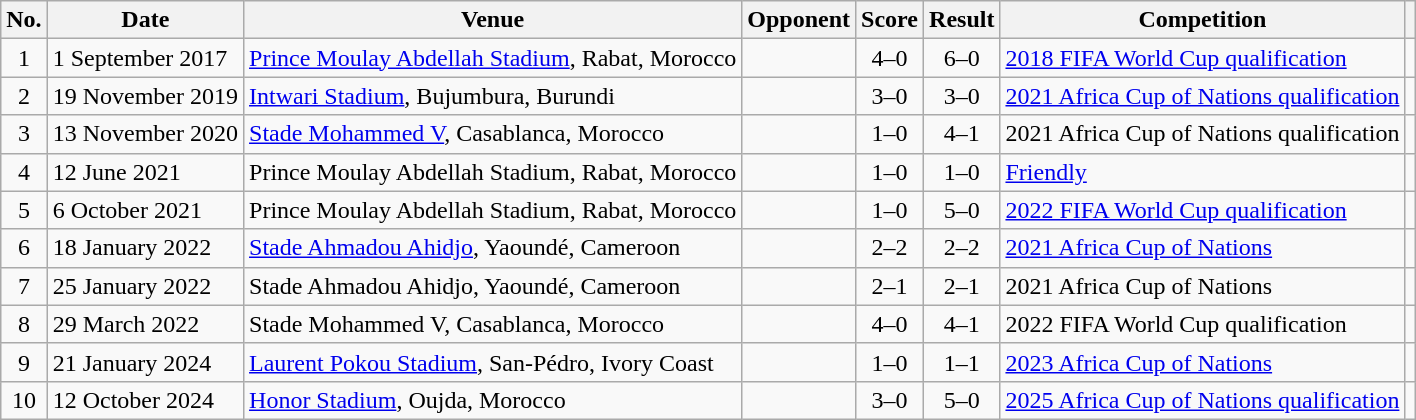<table class="wikitable sortable">
<tr>
<th scope=col>No.</th>
<th scope=col>Date</th>
<th scope=col>Venue</th>
<th scope=col>Opponent</th>
<th scope=col>Score</th>
<th scope=col>Result</th>
<th scope=col>Competition</th>
<th scope=col class=unsortable></th>
</tr>
<tr>
<td align=center>1</td>
<td>1 September 2017</td>
<td><a href='#'>Prince Moulay Abdellah Stadium</a>, Rabat, Morocco</td>
<td></td>
<td align=center>4–0</td>
<td align=center>6–0</td>
<td><a href='#'>2018 FIFA World Cup qualification</a></td>
<td align=center></td>
</tr>
<tr>
<td align=center>2</td>
<td>19 November 2019</td>
<td><a href='#'>Intwari Stadium</a>, Bujumbura, Burundi</td>
<td></td>
<td align=center>3–0</td>
<td align=center>3–0</td>
<td><a href='#'>2021 Africa Cup of Nations qualification</a></td>
<td align=center></td>
</tr>
<tr>
<td align=center>3</td>
<td>13 November 2020</td>
<td><a href='#'>Stade Mohammed V</a>, Casablanca, Morocco</td>
<td></td>
<td align=center>1–0</td>
<td align=center>4–1</td>
<td>2021 Africa Cup of Nations qualification</td>
<td align="center"></td>
</tr>
<tr>
<td align=center>4</td>
<td>12 June 2021</td>
<td>Prince Moulay Abdellah Stadium, Rabat, Morocco</td>
<td></td>
<td align=center>1–0</td>
<td align=center>1–0</td>
<td><a href='#'>Friendly</a></td>
<td align=center></td>
</tr>
<tr>
<td align=center>5</td>
<td>6 October 2021</td>
<td>Prince Moulay Abdellah Stadium, Rabat, Morocco</td>
<td></td>
<td align=center>1–0</td>
<td align=center>5–0</td>
<td><a href='#'>2022 FIFA World Cup qualification</a></td>
<td align=center></td>
</tr>
<tr>
<td align=center>6</td>
<td>18 January 2022</td>
<td><a href='#'>Stade Ahmadou Ahidjo</a>, Yaoundé, Cameroon</td>
<td></td>
<td align=center>2–2</td>
<td align=center>2–2</td>
<td><a href='#'>2021 Africa Cup of Nations</a></td>
<td align=center></td>
</tr>
<tr>
<td align=center>7</td>
<td>25 January 2022</td>
<td>Stade Ahmadou Ahidjo, Yaoundé, Cameroon</td>
<td></td>
<td align=center>2–1</td>
<td align=center>2–1</td>
<td>2021 Africa Cup of Nations</td>
<td align="center"></td>
</tr>
<tr>
<td align=center>8</td>
<td>29 March 2022</td>
<td>Stade Mohammed V, Casablanca, Morocco</td>
<td></td>
<td align=center>4–0</td>
<td align=center>4–1</td>
<td>2022 FIFA World Cup qualification</td>
<td align="center"></td>
</tr>
<tr>
<td align=center>9</td>
<td>21 January 2024</td>
<td><a href='#'>Laurent Pokou Stadium</a>, San-Pédro, Ivory Coast</td>
<td></td>
<td align=center>1–0</td>
<td align="center">1–1</td>
<td><a href='#'>2023 Africa Cup of Nations</a></td>
<td align="center"></td>
</tr>
<tr>
<td align=center>10</td>
<td>12 October 2024</td>
<td><a href='#'>Honor Stadium</a>, Oujda, Morocco</td>
<td></td>
<td align=center>3–0</td>
<td align="center">5–0</td>
<td><a href='#'>2025 Africa Cup of Nations qualification</a></td>
<td align="center"></td>
</tr>
</table>
